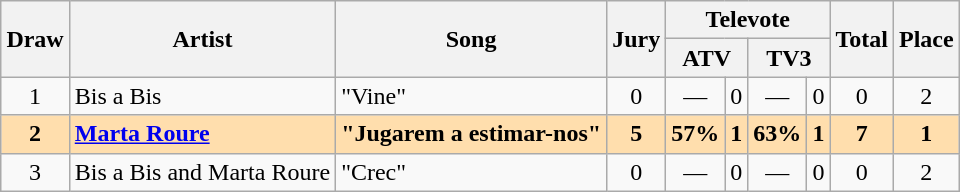<table class="sortable wikitable" style="margin: 1em auto 1em auto; text-align:center">
<tr>
<th rowspan="2">Draw</th>
<th rowspan="2">Artist</th>
<th rowspan="2">Song</th>
<th rowspan="2">Jury</th>
<th colspan="4">Televote</th>
<th rowspan="2">Total</th>
<th rowspan="2">Place</th>
</tr>
<tr>
<th colspan="2">ATV</th>
<th colspan="2">TV3</th>
</tr>
<tr>
<td>1</td>
<td align="left">Bis a Bis</td>
<td align="left">"Vine"</td>
<td>0</td>
<td>—</td>
<td>0</td>
<td>—</td>
<td>0</td>
<td>0</td>
<td>2</td>
</tr>
<tr style="font-weight:bold; background:navajowhite;">
<td>2</td>
<td align="left"><a href='#'>Marta Roure</a></td>
<td align="left">"Jugarem a estimar-nos"</td>
<td>5</td>
<td>57%</td>
<td>1</td>
<td>63%</td>
<td>1</td>
<td>7</td>
<td>1</td>
</tr>
<tr>
<td>3</td>
<td align="left">Bis a Bis and Marta Roure</td>
<td align="left">"Crec"</td>
<td>0</td>
<td>—</td>
<td>0</td>
<td>—</td>
<td>0</td>
<td>0</td>
<td>2</td>
</tr>
</table>
